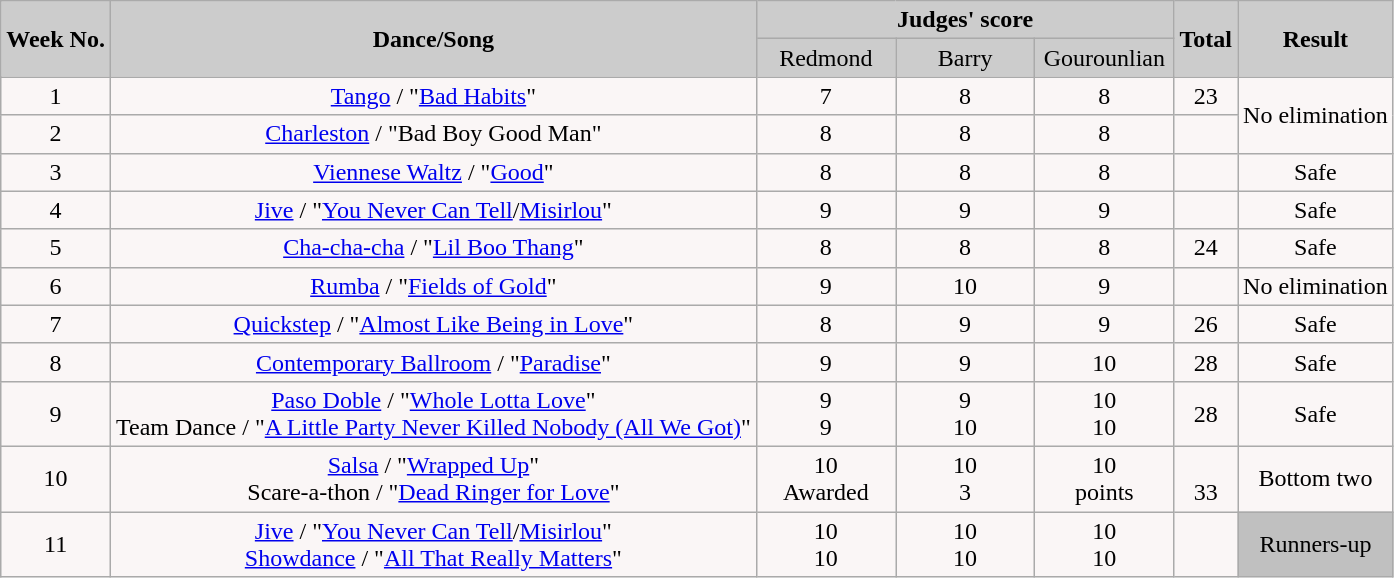<table class="wikitable collapsible">
<tr>
<th rowspan="2" style="background:#ccc; text-align:Center;"><strong>Week No.</strong></th>
<th rowspan="2" style="background:#ccc; text-align:Center;"><strong>Dance/Song</strong></th>
<th colspan="3" style="background:#ccc; text-align:Center;"><strong>Judges' score</strong></th>
<th rowspan="2" style="background:#ccc; text-align:Center;"><strong>Total</strong></th>
<th rowspan="2" style="background:#ccc; text-align:Center;"><strong>Result</strong></th>
</tr>
<tr style="text-align:center; background:#ccc;">
<td style="width:10%; ">Redmond</td>
<td style="width:10%; ">Barry</td>
<td style="width:10%; ">Gourounlian</td>
</tr>
<tr style="text-align:center; background:#faf6f6;">
<td>1</td>
<td><a href='#'>Tango</a> / "<a href='#'>Bad Habits</a>"</td>
<td>7</td>
<td>8</td>
<td>8</td>
<td>23</td>
<td rowspan="2">No elimination</td>
</tr>
<tr style="text-align:center; background:#faf6f6;">
<td>2</td>
<td><a href='#'>Charleston</a> / "Bad Boy Good Man"</td>
<td>8</td>
<td>8</td>
<td>8</td>
<td></td>
</tr>
<tr style="text-align:center; background:#faf6f6;">
<td>3</td>
<td><a href='#'>Viennese Waltz</a> / "<a href='#'>Good</a>"</td>
<td>8</td>
<td>8</td>
<td>8</td>
<td></td>
<td>Safe</td>
</tr>
<tr style="text-align:center; background:#faf6f6;">
<td>4</td>
<td><a href='#'>Jive</a> / "<a href='#'>You Never Can Tell</a>/<a href='#'>Misirlou</a>"</td>
<td>9</td>
<td>9</td>
<td>9</td>
<td></td>
<td>Safe</td>
</tr>
<tr style="text-align:center; background:#faf6f6;">
<td>5</td>
<td><a href='#'>Cha-cha-cha</a> / "<a href='#'>Lil Boo Thang</a>"</td>
<td>8</td>
<td>8</td>
<td>8</td>
<td>24</td>
<td>Safe</td>
</tr>
<tr style="text-align:center; background:#faf6f6;">
<td>6</td>
<td><a href='#'>Rumba</a> / "<a href='#'>Fields of Gold</a>"</td>
<td>9</td>
<td>10</td>
<td>9</td>
<td></td>
<td>No elimination</td>
</tr>
<tr style="text-align:center; background:#faf6f6;">
<td>7</td>
<td><a href='#'>Quickstep</a> / "<a href='#'>Almost Like Being in Love</a>"</td>
<td>8</td>
<td>9</td>
<td>9</td>
<td>26</td>
<td>Safe</td>
</tr>
<tr style="text-align:center; background:#faf6f6;">
<td>8</td>
<td><a href='#'>Contemporary Ballroom</a> / "<a href='#'>Paradise</a>"</td>
<td>9</td>
<td>9</td>
<td>10</td>
<td>28</td>
<td>Safe</td>
</tr>
<tr style="text-align:center; background:#faf6f6;">
<td>9</td>
<td><a href='#'>Paso Doble</a> / "<a href='#'>Whole Lotta Love</a>"<br>Team Dance / "<a href='#'>A Little Party Never Killed Nobody (All We Got)</a>"</td>
<td>9<br>9</td>
<td>9<br>10</td>
<td>10<br>10</td>
<td>28<br></td>
<td>Safe</td>
</tr>
<tr style="text-align:center; background:#faf6f6;">
<td>10</td>
<td><a href='#'>Salsa</a> / "<a href='#'>Wrapped Up</a>"<br>Scare-a-thon / "<a href='#'>Dead Ringer for Love</a>"</td>
<td>10<br>Awarded</td>
<td>10<br>3</td>
<td>10<br>points</td>
<td><br>33</td>
<td>Bottom two</td>
</tr>
<tr style="text-align:center; background:#faf6f6;">
<td>11</td>
<td><a href='#'>Jive</a> / "<a href='#'>You Never Can Tell</a>/<a href='#'>Misirlou</a>"<br><a href='#'>Showdance</a> / "<a href='#'>All That Really Matters</a>"</td>
<td>10<br>10</td>
<td>10<br>10</td>
<td>10<br>10</td>
<td><br></td>
<td rowspan="2" style="background:silver;">Runners-up</td>
</tr>
</table>
